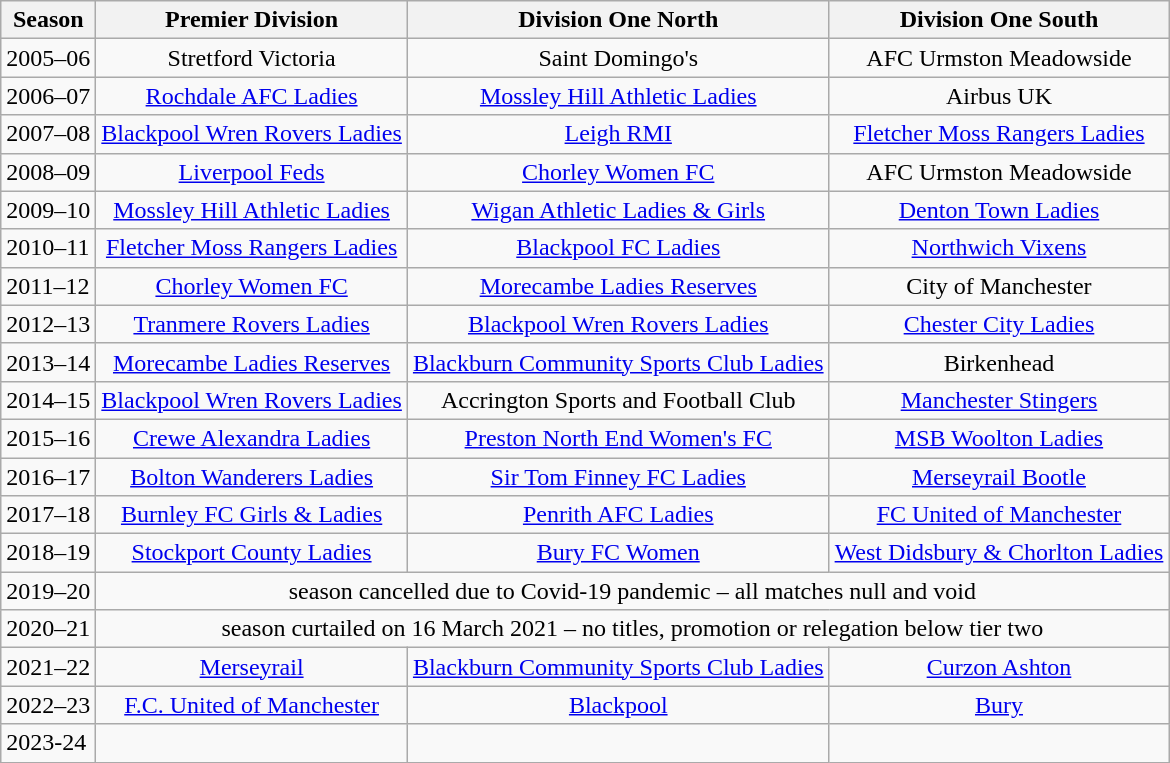<table class="wikitable">
<tr>
<th>Season</th>
<th>Premier Division</th>
<th>Division One North</th>
<th>Division One South</th>
</tr>
<tr>
<td>2005–06</td>
<td align="center">Stretford Victoria</td>
<td align="center">Saint Domingo's</td>
<td align="center">AFC Urmston Meadowside</td>
</tr>
<tr>
<td>2006–07</td>
<td align="center"><a href='#'>Rochdale AFC Ladies</a></td>
<td align="center"><a href='#'>Mossley Hill Athletic Ladies</a></td>
<td align="center">Airbus UK</td>
</tr>
<tr>
<td>2007–08</td>
<td align="center"><a href='#'>Blackpool Wren Rovers Ladies</a></td>
<td align="center"><a href='#'>Leigh RMI</a></td>
<td align="center"><a href='#'>Fletcher Moss Rangers Ladies</a></td>
</tr>
<tr>
<td>2008–09</td>
<td align="center"><a href='#'>Liverpool Feds</a></td>
<td align="center"><a href='#'>Chorley Women FC</a></td>
<td align="center">AFC Urmston Meadowside</td>
</tr>
<tr>
<td>2009–10</td>
<td align="center"><a href='#'>Mossley Hill Athletic Ladies</a></td>
<td align="center"><a href='#'>Wigan Athletic Ladies & Girls</a></td>
<td align="center"><a href='#'>Denton Town Ladies</a></td>
</tr>
<tr>
<td>2010–11</td>
<td align="center"><a href='#'>Fletcher Moss Rangers Ladies</a></td>
<td align="center"><a href='#'>Blackpool FC Ladies</a></td>
<td align="center"><a href='#'>Northwich Vixens</a></td>
</tr>
<tr>
<td>2011–12</td>
<td align="center"><a href='#'>Chorley Women FC</a></td>
<td align="center"><a href='#'>Morecambe Ladies Reserves</a></td>
<td align="center">City of Manchester</td>
</tr>
<tr>
<td>2012–13</td>
<td align="center"><a href='#'>Tranmere Rovers Ladies</a></td>
<td align="center"><a href='#'>Blackpool Wren Rovers Ladies</a></td>
<td align="center"><a href='#'>Chester City Ladies</a></td>
</tr>
<tr>
<td>2013–14</td>
<td align="center"><a href='#'>Morecambe Ladies Reserves</a></td>
<td align="center"><a href='#'>Blackburn Community Sports Club Ladies</a></td>
<td align="center">Birkenhead</td>
</tr>
<tr>
<td>2014–15</td>
<td align="center"><a href='#'>Blackpool Wren Rovers Ladies</a></td>
<td align="center">Accrington Sports and Football Club</td>
<td align="center"><a href='#'>Manchester Stingers</a></td>
</tr>
<tr>
<td>2015–16</td>
<td align="center"><a href='#'>Crewe Alexandra Ladies</a></td>
<td align="center"><a href='#'>Preston North End Women's FC</a></td>
<td align="center"><a href='#'>MSB Woolton Ladies</a></td>
</tr>
<tr>
<td>2016–17</td>
<td align="center"><a href='#'>Bolton Wanderers Ladies</a></td>
<td align="center"><a href='#'>Sir Tom Finney FC Ladies</a></td>
<td align="center"><a href='#'>Merseyrail Bootle</a></td>
</tr>
<tr>
<td>2017–18</td>
<td align="center"><a href='#'>Burnley FC Girls & Ladies</a></td>
<td align="center"><a href='#'>Penrith AFC Ladies</a></td>
<td align="center"><a href='#'>FC United of Manchester</a></td>
</tr>
<tr>
<td>2018–19</td>
<td align="center"><a href='#'>Stockport County Ladies</a></td>
<td align="center"><a href='#'>Bury FC Women</a></td>
<td align="center"><a href='#'>West Didsbury & Chorlton Ladies</a></td>
</tr>
<tr>
<td>2019–20</td>
<td colspan="3" align="center">season cancelled due to Covid-19 pandemic – all matches null and void</td>
</tr>
<tr>
<td>2020–21</td>
<td colspan="3" align="center">season curtailed on 16 March 2021 – no titles, promotion or relegation below tier two</td>
</tr>
<tr>
<td>2021–22</td>
<td align="center"><a href='#'>Merseyrail</a></td>
<td align="center"><a href='#'>Blackburn Community Sports Club Ladies</a></td>
<td align="center"><a href='#'>Curzon Ashton</a></td>
</tr>
<tr>
<td>2022–23</td>
<td align="center"><a href='#'>F.C. United of Manchester</a></td>
<td align="center"><a href='#'>Blackpool</a></td>
<td align="center"><a href='#'>Bury</a></td>
</tr>
<tr>
<td>2023-24</td>
<td></td>
<td></td>
<td></td>
</tr>
</table>
